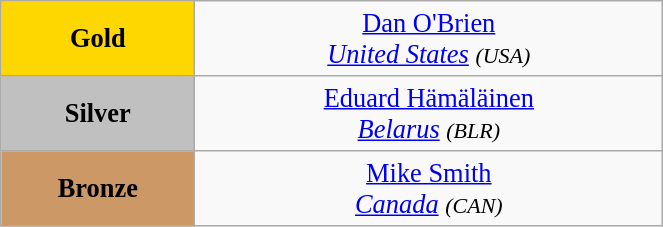<table class="wikitable" style=" text-align:center; font-size:110%;" width="35%">
<tr>
<td bgcolor="gold"><strong>Gold</strong></td>
<td> <a href='#'>Dan O'Brien</a><br><em><a href='#'>United States</a> <small>(USA)</small></em></td>
</tr>
<tr>
<td bgcolor="silver"><strong>Silver</strong></td>
<td> <a href='#'>Eduard Hämäläinen</a><br><em><a href='#'>Belarus</a> <small>(BLR)</small></em></td>
</tr>
<tr>
<td bgcolor="CC9966"><strong>Bronze</strong></td>
<td> <a href='#'>Mike Smith</a><br><em><a href='#'>Canada</a> <small>(CAN)</small></em></td>
</tr>
</table>
